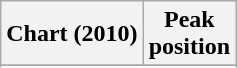<table class="wikitable sortable plainrowheaders">
<tr>
<th>Chart (2010)</th>
<th>Peak<br>position</th>
</tr>
<tr>
</tr>
<tr>
</tr>
</table>
